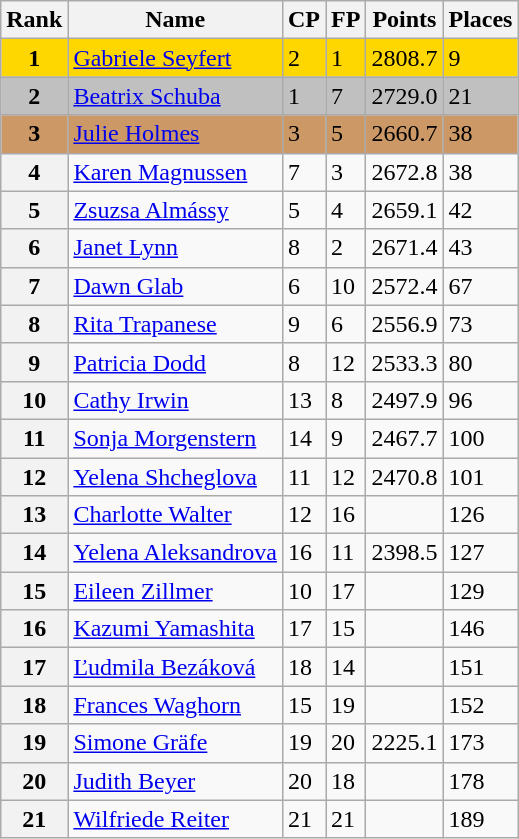<table class="wikitable">
<tr>
<th>Rank</th>
<th>Name</th>
<th>CP</th>
<th>FP</th>
<th>Points</th>
<th>Places</th>
</tr>
<tr bgcolor=gold>
<td align=center><strong>1</strong></td>
<td> <a href='#'>Gabriele Seyfert</a></td>
<td>2</td>
<td>1</td>
<td>2808.7</td>
<td>9</td>
</tr>
<tr bgcolor=silver>
<td align=center><strong>2</strong></td>
<td> <a href='#'>Beatrix Schuba</a></td>
<td>1</td>
<td>7</td>
<td>2729.0</td>
<td>21</td>
</tr>
<tr bgcolor=cc9966>
<td align=center><strong>3</strong></td>
<td> <a href='#'>Julie Holmes</a></td>
<td>3</td>
<td>5</td>
<td>2660.7</td>
<td>38</td>
</tr>
<tr>
<th>4</th>
<td> <a href='#'>Karen Magnussen</a></td>
<td>7</td>
<td>3</td>
<td>2672.8</td>
<td>38</td>
</tr>
<tr>
<th>5</th>
<td> <a href='#'>Zsuzsa Almássy</a></td>
<td>5</td>
<td>4</td>
<td>2659.1</td>
<td>42</td>
</tr>
<tr>
<th>6</th>
<td> <a href='#'>Janet Lynn</a></td>
<td>8</td>
<td>2</td>
<td>2671.4</td>
<td>43</td>
</tr>
<tr>
<th>7</th>
<td> <a href='#'>Dawn Glab</a></td>
<td>6</td>
<td>10</td>
<td>2572.4</td>
<td>67</td>
</tr>
<tr>
<th>8</th>
<td> <a href='#'>Rita Trapanese</a></td>
<td>9</td>
<td>6</td>
<td>2556.9</td>
<td>73</td>
</tr>
<tr>
<th>9</th>
<td> <a href='#'>Patricia Dodd</a></td>
<td>8</td>
<td>12</td>
<td>2533.3</td>
<td>80</td>
</tr>
<tr>
<th>10</th>
<td> <a href='#'>Cathy Irwin</a></td>
<td>13</td>
<td>8</td>
<td>2497.9</td>
<td>96</td>
</tr>
<tr>
<th>11</th>
<td> <a href='#'>Sonja Morgenstern</a></td>
<td>14</td>
<td>9</td>
<td>2467.7</td>
<td>100</td>
</tr>
<tr>
<th>12</th>
<td> <a href='#'>Yelena Shcheglova</a></td>
<td>11</td>
<td>12</td>
<td>2470.8</td>
<td>101</td>
</tr>
<tr>
<th>13</th>
<td> <a href='#'>Charlotte Walter</a></td>
<td>12</td>
<td>16</td>
<td></td>
<td>126</td>
</tr>
<tr>
<th>14</th>
<td> <a href='#'>Yelena Aleksandrova</a></td>
<td>16</td>
<td>11</td>
<td>2398.5</td>
<td>127</td>
</tr>
<tr>
<th>15</th>
<td> <a href='#'>Eileen Zillmer</a></td>
<td>10</td>
<td>17</td>
<td></td>
<td>129</td>
</tr>
<tr>
<th>16</th>
<td> <a href='#'>Kazumi Yamashita</a></td>
<td>17</td>
<td>15</td>
<td></td>
<td>146</td>
</tr>
<tr>
<th>17</th>
<td> <a href='#'>Ľudmila Bezáková</a></td>
<td>18</td>
<td>14</td>
<td></td>
<td>151</td>
</tr>
<tr>
<th>18</th>
<td> <a href='#'>Frances Waghorn</a></td>
<td>15</td>
<td>19</td>
<td></td>
<td>152</td>
</tr>
<tr>
<th>19</th>
<td> <a href='#'>Simone Gräfe</a></td>
<td>19</td>
<td>20</td>
<td>2225.1</td>
<td>173</td>
</tr>
<tr>
<th>20</th>
<td> <a href='#'>Judith Beyer</a></td>
<td>20</td>
<td>18</td>
<td></td>
<td>178</td>
</tr>
<tr>
<th>21</th>
<td> <a href='#'>Wilfriede Reiter</a></td>
<td>21</td>
<td>21</td>
<td></td>
<td>189</td>
</tr>
</table>
